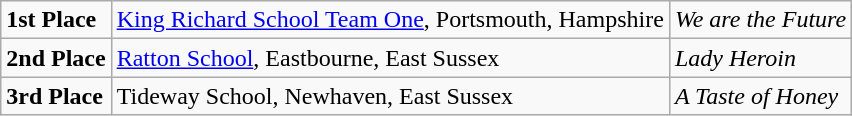<table class="wikitable">
<tr>
<td><strong>1st Place</strong></td>
<td><a href='#'>King Richard School Team One</a>, Portsmouth, Hampshire</td>
<td><em>We are the Future</em></td>
</tr>
<tr>
<td><strong>2nd Place</strong></td>
<td><a href='#'>Ratton School</a>, Eastbourne, East Sussex</td>
<td><em>Lady Heroin</em></td>
</tr>
<tr>
<td><strong>3rd Place</strong></td>
<td>Tideway School, Newhaven, East Sussex</td>
<td><em>A Taste of Honey</em></td>
</tr>
</table>
